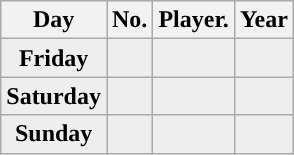<table class="wikitable non-sortable">
<tr>
<th style="text-align:center; ">Day</th>
<th style="text-align:center; ">No.</th>
<th style="text-align:center; ">Player.</th>
<th style="text-align:center; ">Year</th>
</tr>
<tr style="background:#eeeeee;text-align:center;">
<td><strong>Friday</strong></td>
<td></td>
<td></td>
<td></td>
</tr>
<tr style="background:#eeeeee;text-align:center;">
<td><strong>Saturday</strong></td>
<td></td>
<td></td>
<td></td>
</tr>
<tr style="background:#eeeeee;text-align:center;">
<td><strong>Sunday</strong></td>
<td></td>
<td></td>
<td></td>
</tr>
</table>
